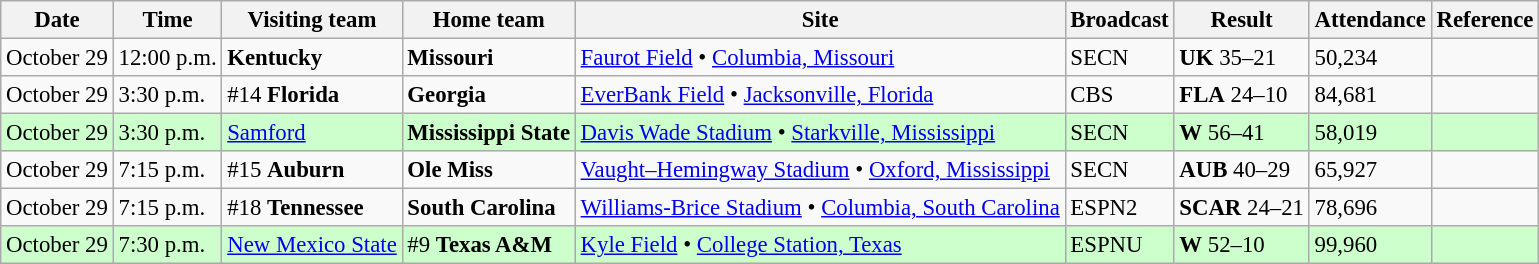<table class="wikitable" style="font-size:95%;">
<tr>
<th>Date</th>
<th>Time</th>
<th>Visiting team</th>
<th>Home team</th>
<th>Site</th>
<th>Broadcast</th>
<th>Result</th>
<th>Attendance</th>
<th class="unsortable">Reference</th>
</tr>
<tr bgcolor=>
<td>October 29</td>
<td>12:00 p.m.</td>
<td><strong>Kentucky</strong></td>
<td><strong>Missouri</strong></td>
<td><a href='#'>Faurot Field</a> • <a href='#'>Columbia, Missouri</a></td>
<td>SECN</td>
<td><strong>UK</strong> 35–21</td>
<td>50,234</td>
<td></td>
</tr>
<tr bgcolor=>
<td>October 29</td>
<td>3:30 p.m.</td>
<td>#14 <strong>Florida</strong></td>
<td><strong>Georgia</strong></td>
<td><a href='#'>EverBank Field</a> • <a href='#'>Jacksonville, Florida</a></td>
<td>CBS</td>
<td><strong>FLA</strong> 24–10</td>
<td>84,681</td>
<td></td>
</tr>
<tr bgcolor=ccffcc>
<td>October 29</td>
<td>3:30 p.m.</td>
<td><a href='#'>Samford</a></td>
<td><strong>Mississippi State</strong></td>
<td><a href='#'>Davis Wade Stadium</a> • <a href='#'>Starkville, Mississippi</a></td>
<td>SECN</td>
<td><strong>W</strong> 56–41</td>
<td>58,019</td>
<td></td>
</tr>
<tr bgcolor=>
<td>October 29</td>
<td>7:15 p.m.</td>
<td>#15 <strong>Auburn</strong></td>
<td><strong>Ole Miss</strong></td>
<td><a href='#'>Vaught–Hemingway Stadium</a> • <a href='#'>Oxford, Mississippi</a></td>
<td>SECN</td>
<td><strong>AUB</strong> 40–29</td>
<td>65,927</td>
<td></td>
</tr>
<tr bgcolor=>
<td>October 29</td>
<td>7:15 p.m.</td>
<td>#18 <strong>Tennessee</strong></td>
<td><strong>South Carolina</strong></td>
<td><a href='#'>Williams-Brice Stadium</a> • <a href='#'>Columbia, South Carolina</a></td>
<td>ESPN2</td>
<td><strong>SCAR</strong> 24–21</td>
<td>78,696</td>
<td></td>
</tr>
<tr bgcolor=ccffcc>
<td>October 29</td>
<td>7:30 p.m.</td>
<td><a href='#'>New Mexico State</a></td>
<td>#9 <strong>Texas A&M</strong></td>
<td><a href='#'>Kyle Field</a> • <a href='#'>College Station, Texas</a></td>
<td>ESPNU</td>
<td><strong>W</strong> 52–10</td>
<td>99,960</td>
<td></td>
</tr>
</table>
